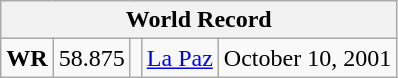<table class="wikitable">
<tr>
<th colspan=5>World Record</th>
</tr>
<tr>
<td><strong>WR</strong></td>
<td>58.875</td>
<td></td>
<td><a href='#'>La Paz</a> </td>
<td>October 10, 2001</td>
</tr>
</table>
